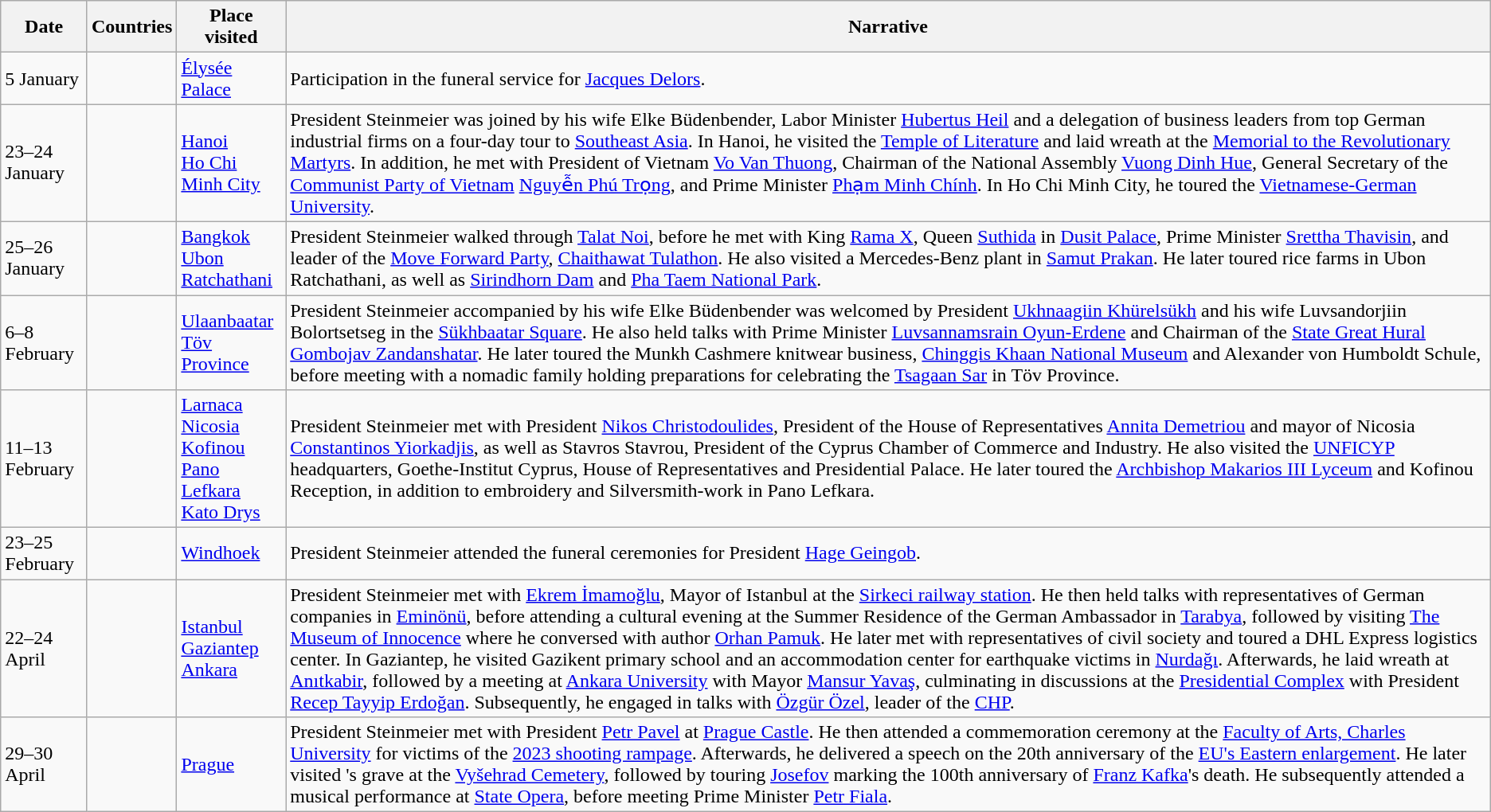<table class="wikitable">
<tr>
<th>Date</th>
<th>Countries</th>
<th>Place visited</th>
<th>Narrative</th>
</tr>
<tr>
<td>5 January</td>
<td></td>
<td><a href='#'>Élysée Palace</a></td>
<td>Participation in the funeral service for <a href='#'>Jacques Delors</a>.</td>
</tr>
<tr>
<td>23–24 January</td>
<td></td>
<td><a href='#'>Hanoi</a><br><a href='#'>Ho Chi Minh City</a></td>
<td>President Steinmeier was joined by his wife Elke Büdenbender, Labor Minister <a href='#'>Hubertus Heil</a> and a delegation of business leaders from top German industrial firms on a four-day tour to <a href='#'>Southeast Asia</a>. In Hanoi, he visited the <a href='#'>Temple of Literature</a> and laid wreath at the <a href='#'>Memorial to the Revolutionary Martyrs</a>. In addition, he met with President of Vietnam <a href='#'>Vo Van Thuong</a>, Chairman of the National Assembly <a href='#'>Vuong Dinh Hue</a>, General Secretary of the <a href='#'>Communist Party of Vietnam</a> <a href='#'>Nguyễn Phú Trọng</a>, and Prime Minister <a href='#'>Phạm Minh Chính</a>. In Ho Chi Minh City, he toured the <a href='#'>Vietnamese-German University</a>.</td>
</tr>
<tr>
<td>25–26 January</td>
<td></td>
<td><a href='#'>Bangkok</a><br><a href='#'>Ubon Ratchathani</a></td>
<td>President Steinmeier walked through <a href='#'>Talat Noi</a>, before he met with King <a href='#'>Rama X</a>, Queen <a href='#'>Suthida</a> in <a href='#'>Dusit Palace</a>, Prime Minister <a href='#'>Srettha Thavisin</a>, and leader of the <a href='#'>Move Forward Party</a>, <a href='#'>Chaithawat Tulathon</a>. He also visited a Mercedes-Benz plant in <a href='#'>Samut Prakan</a>. He later toured rice farms in Ubon Ratchathani, as well as <a href='#'>Sirindhorn Dam</a> and <a href='#'>Pha Taem National Park</a>.</td>
</tr>
<tr>
<td>6–8 February</td>
<td></td>
<td><a href='#'>Ulaanbaatar</a><br><a href='#'>Töv Province</a></td>
<td>President Steinmeier accompanied by his wife Elke Büdenbender was welcomed by President <a href='#'>Ukhnaagiin Khürelsükh</a> and his wife Luvsandorjiin Bolortsetseg in the <a href='#'>Sükhbaatar Square</a>. He also held talks with Prime Minister <a href='#'>Luvsannamsrain Oyun-Erdene</a> and Chairman of the <a href='#'>State Great Hural</a> <a href='#'>Gombojav Zandanshatar</a>. He later toured the Munkh Cashmere knitwear business, <a href='#'>Chinggis Khaan National Museum</a> and Alexander von Humboldt Schule, before meeting with a nomadic family holding preparations for celebrating the <a href='#'>Tsagaan Sar</a> in Töv Province.</td>
</tr>
<tr>
<td>11–13 February</td>
<td></td>
<td><a href='#'>Larnaca</a><br><a href='#'>Nicosia</a><br><a href='#'>Kofinou</a><br><a href='#'>Pano Lefkara</a><br><a href='#'>Kato Drys</a></td>
<td>President Steinmeier met with President <a href='#'>Nikos Christodoulides</a>, President of the House of Representatives <a href='#'>Annita Demetriou</a> and mayor of Nicosia <a href='#'>Constantinos Yiorkadjis</a>, as well as Stavros Stavrou, President of the Cyprus Chamber of Commerce and Industry. He also visited the <a href='#'>UNFICYP</a> headquarters, Goethe-Institut Cyprus, House of Representatives and Presidential Palace. He later toured the <a href='#'>Archbishop Makarios III Lyceum</a> and Kofinou Reception, in addition to embroidery and Silversmith-work in Pano Lefkara.</td>
</tr>
<tr>
<td>23–25 February</td>
<td></td>
<td><a href='#'>Windhoek</a></td>
<td>President Steinmeier attended the funeral ceremonies for President <a href='#'>Hage Geingob</a>.</td>
</tr>
<tr>
<td>22–24 April</td>
<td></td>
<td><a href='#'>Istanbul</a><br><a href='#'>Gaziantep</a><br><a href='#'>Ankara</a></td>
<td>President Steinmeier met with <a href='#'>Ekrem İmamoğlu</a>, Mayor of Istanbul at the <a href='#'>Sirkeci railway station</a>. He then held talks with representatives of German companies in <a href='#'>Eminönü</a>, before attending a cultural evening at the Summer Residence of the German Ambassador in <a href='#'>Tarabya</a>, followed by visiting <a href='#'>The Museum of Innocence</a> where he conversed with author <a href='#'>Orhan Pamuk</a>. He later met with representatives of civil society and toured a DHL Express logistics center. In Gaziantep, he visited Gazikent primary school and an accommodation center for earthquake victims in <a href='#'>Nurdağı</a>. Afterwards, he laid wreath at <a href='#'>Anıtkabir</a>, followed by a meeting at <a href='#'>Ankara University</a> with Mayor <a href='#'>Mansur Yavaş</a>, culminating in discussions at the <a href='#'>Presidential Complex</a> with President <a href='#'>Recep Tayyip Erdoğan</a>. Subsequently, he engaged in talks with <a href='#'>Özgür Özel</a>, leader of the <a href='#'>CHP</a>.</td>
</tr>
<tr>
<td>29–30 April</td>
<td></td>
<td><a href='#'>Prague</a></td>
<td>President Steinmeier met with President <a href='#'>Petr Pavel</a> at <a href='#'>Prague Castle</a>. He then attended a commemoration ceremony at the <a href='#'>Faculty of Arts, Charles University</a> for victims of the <a href='#'>2023 shooting rampage</a>. Afterwards, he delivered a speech on the 20th anniversary of the <a href='#'>EU's Eastern enlargement</a>. He later visited 's grave at the <a href='#'>Vyšehrad Cemetery</a>, followed by touring <a href='#'>Josefov</a> marking the 100th anniversary of <a href='#'>Franz Kafka</a>'s death. He subsequently attended a musical performance at <a href='#'>State Opera</a>, before meeting Prime Minister <a href='#'>Petr Fiala</a>.</td>
</tr>
</table>
